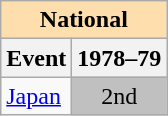<table class="wikitable" style="text-align:center">
<tr>
<th style="background-color: #ffdead; " colspan=2 align=center>National</th>
</tr>
<tr>
<th>Event</th>
<th>1978–79</th>
</tr>
<tr>
<td align=left><a href='#'>Japan</a></td>
<td bgcolor=silver>2nd</td>
</tr>
</table>
